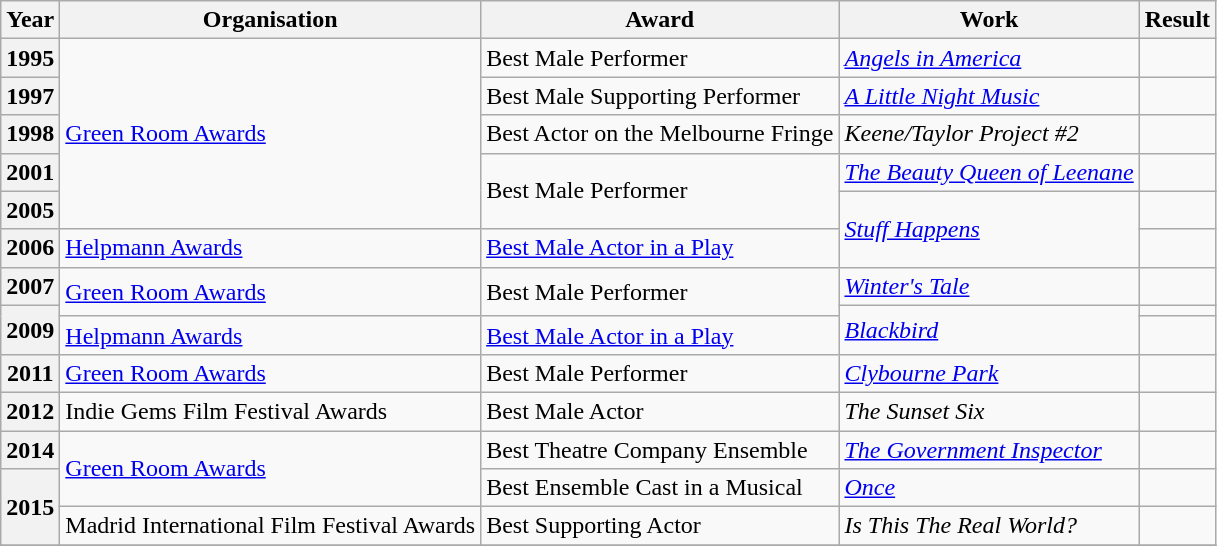<table class="wikitable sortable">
<tr>
<th>Year</th>
<th>Organisation</th>
<th>Award</th>
<th>Work</th>
<th>Result</th>
</tr>
<tr>
<th>1995</th>
<td rowspan="5"><a href='#'>Green Room Awards</a></td>
<td>Best Male Performer</td>
<td><em><a href='#'>Angels in America</a></em></td>
<td></td>
</tr>
<tr>
<th>1997</th>
<td>Best Male Supporting Performer</td>
<td><em><a href='#'>A Little Night Music</a></em></td>
<td></td>
</tr>
<tr>
<th>1998</th>
<td>Best Actor on the Melbourne Fringe</td>
<td><em>Keene/Taylor Project #2</em></td>
<td></td>
</tr>
<tr>
<th>2001</th>
<td rowspan="2">Best Male Performer</td>
<td><em><a href='#'>The Beauty Queen of Leenane</a></em></td>
<td></td>
</tr>
<tr>
<th>2005</th>
<td rowspan="2"><em><a href='#'>Stuff Happens</a></em></td>
<td></td>
</tr>
<tr>
<th>2006</th>
<td><a href='#'>Helpmann Awards</a></td>
<td><a href='#'>Best Male Actor in a Play</a></td>
<td></td>
</tr>
<tr>
<th>2007</th>
<td rowspan="2"><a href='#'>Green Room Awards</a></td>
<td rowspan="2">Best Male Performer</td>
<td><em><a href='#'>Winter's Tale</a></em></td>
<td></td>
</tr>
<tr>
<th rowspan="2">2009</th>
<td rowspan="2"><em><a href='#'>Blackbird</a></em></td>
<td></td>
</tr>
<tr>
<td><a href='#'>Helpmann Awards</a></td>
<td><a href='#'>Best Male Actor in a Play</a></td>
<td></td>
</tr>
<tr>
<th>2011</th>
<td><a href='#'>Green Room Awards</a></td>
<td>Best Male Performer</td>
<td><em><a href='#'>Clybourne Park</a></em></td>
<td></td>
</tr>
<tr>
<th>2012</th>
<td>Indie Gems Film Festival Awards</td>
<td>Best Male Actor</td>
<td><em>The Sunset Six</em></td>
<td></td>
</tr>
<tr>
<th>2014</th>
<td rowspan="2"><a href='#'>Green Room Awards</a></td>
<td>Best Theatre Company Ensemble</td>
<td><em><a href='#'>The Government Inspector</a></em></td>
<td></td>
</tr>
<tr>
<th rowspan="2">2015</th>
<td>Best Ensemble Cast in a Musical</td>
<td><em><a href='#'>Once</a></em></td>
<td></td>
</tr>
<tr>
<td>Madrid International Film Festival Awards</td>
<td>Best Supporting Actor</td>
<td><em>Is This The Real World?</em></td>
<td></td>
</tr>
<tr>
</tr>
</table>
